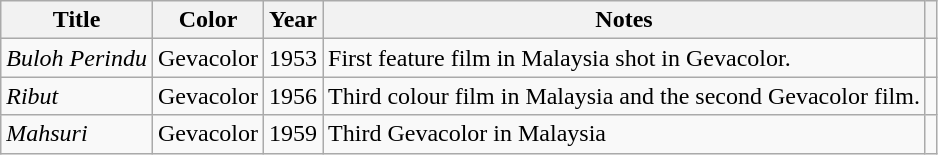<table class="wikitable">
<tr>
<th>Title</th>
<th>Color</th>
<th>Year</th>
<th>Notes</th>
<th></th>
</tr>
<tr>
<td><em>Buloh Perindu</em></td>
<td>Gevacolor</td>
<td>1953</td>
<td>First feature film in Malaysia shot in Gevacolor.</td>
<td></td>
</tr>
<tr>
<td><em>Ribut</em></td>
<td>Gevacolor</td>
<td>1956</td>
<td>Third colour film in Malaysia and the second Gevacolor film.</td>
<td></td>
</tr>
<tr>
<td><em>Mahsuri</em></td>
<td>Gevacolor</td>
<td>1959</td>
<td>Third Gevacolor in Malaysia</td>
<td></td>
</tr>
</table>
